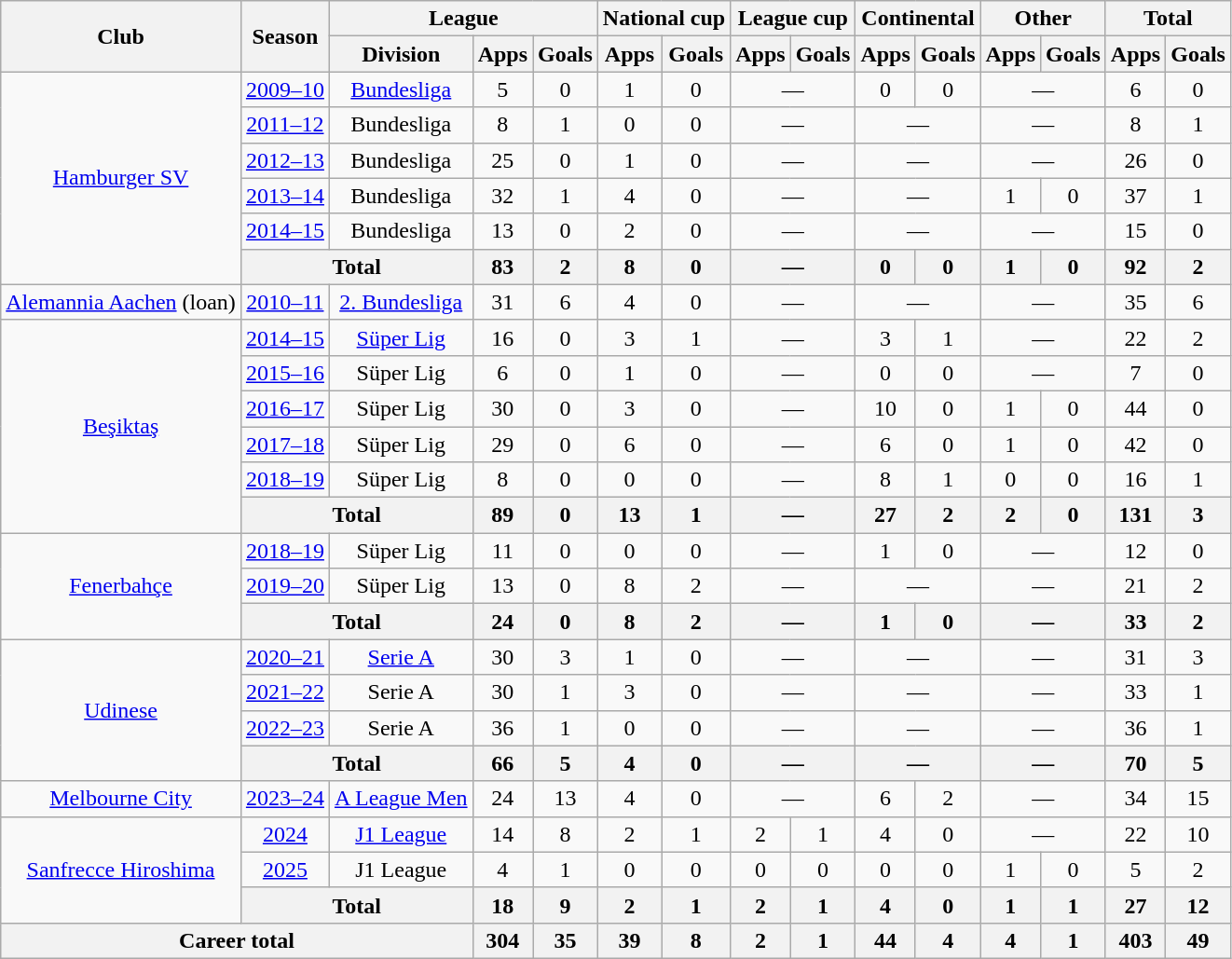<table class="wikitable" style="text-align:center">
<tr>
<th rowspan="2">Club</th>
<th rowspan="2">Season</th>
<th colspan="3">League</th>
<th colspan="2">National cup</th>
<th colspan="2">League cup</th>
<th colspan="2">Continental</th>
<th colspan="2">Other</th>
<th colspan="2">Total</th>
</tr>
<tr>
<th>Division</th>
<th>Apps</th>
<th>Goals</th>
<th>Apps</th>
<th>Goals</th>
<th>Apps</th>
<th>Goals</th>
<th>Apps</th>
<th>Goals</th>
<th>Apps</th>
<th>Goals</th>
<th>Apps</th>
<th>Goals</th>
</tr>
<tr>
<td rowspan="6"><a href='#'>Hamburger SV</a></td>
<td><a href='#'>2009–10</a></td>
<td><a href='#'>Bundesliga</a></td>
<td>5</td>
<td>0</td>
<td>1</td>
<td>0</td>
<td colspan="2">—</td>
<td>0</td>
<td>0</td>
<td colspan="2">—</td>
<td>6</td>
<td>0</td>
</tr>
<tr>
<td><a href='#'>2011–12</a></td>
<td>Bundesliga</td>
<td>8</td>
<td>1</td>
<td>0</td>
<td>0</td>
<td colspan="2">—</td>
<td colspan="2">—</td>
<td colspan="2">—</td>
<td>8</td>
<td>1</td>
</tr>
<tr>
<td><a href='#'>2012–13</a></td>
<td>Bundesliga</td>
<td>25</td>
<td>0</td>
<td>1</td>
<td>0</td>
<td colspan="2">—</td>
<td colspan="2">—</td>
<td colspan="2">—</td>
<td>26</td>
<td>0</td>
</tr>
<tr>
<td><a href='#'>2013–14</a></td>
<td>Bundesliga</td>
<td>32</td>
<td>1</td>
<td>4</td>
<td>0</td>
<td colspan="2">—</td>
<td colspan="2">—</td>
<td>1</td>
<td>0</td>
<td>37</td>
<td>1</td>
</tr>
<tr>
<td><a href='#'>2014–15</a></td>
<td>Bundesliga</td>
<td>13</td>
<td>0</td>
<td>2</td>
<td>0</td>
<td colspan="2">—</td>
<td colspan="2">—</td>
<td colspan="2">—</td>
<td>15</td>
<td>0</td>
</tr>
<tr>
<th colspan="2">Total</th>
<th>83</th>
<th>2</th>
<th>8</th>
<th>0</th>
<th colspan="2">—</th>
<th>0</th>
<th>0</th>
<th>1</th>
<th>0</th>
<th>92</th>
<th>2</th>
</tr>
<tr>
<td><a href='#'>Alemannia Aachen</a> (loan)</td>
<td><a href='#'>2010–11</a></td>
<td><a href='#'>2. Bundesliga</a></td>
<td>31</td>
<td>6</td>
<td>4</td>
<td>0</td>
<td colspan="2">—</td>
<td colspan="2">—</td>
<td colspan="2">—</td>
<td>35</td>
<td>6</td>
</tr>
<tr>
<td rowspan="6"><a href='#'>Beşiktaş</a></td>
<td><a href='#'>2014–15</a></td>
<td><a href='#'>Süper Lig</a></td>
<td>16</td>
<td>0</td>
<td>3</td>
<td>1</td>
<td colspan="2">—</td>
<td>3</td>
<td>1</td>
<td colspan="2">—</td>
<td>22</td>
<td>2</td>
</tr>
<tr>
<td><a href='#'>2015–16</a></td>
<td>Süper Lig</td>
<td>6</td>
<td>0</td>
<td>1</td>
<td>0</td>
<td colspan="2">—</td>
<td>0</td>
<td>0</td>
<td colspan="2">—</td>
<td>7</td>
<td>0</td>
</tr>
<tr>
<td><a href='#'>2016–17</a></td>
<td>Süper Lig</td>
<td>30</td>
<td>0</td>
<td>3</td>
<td>0</td>
<td colspan="2">—</td>
<td>10</td>
<td>0</td>
<td>1</td>
<td>0</td>
<td>44</td>
<td>0</td>
</tr>
<tr>
<td><a href='#'>2017–18</a></td>
<td>Süper Lig</td>
<td>29</td>
<td>0</td>
<td>6</td>
<td>0</td>
<td colspan="2">—</td>
<td>6</td>
<td>0</td>
<td>1</td>
<td>0</td>
<td>42</td>
<td>0</td>
</tr>
<tr>
<td><a href='#'>2018–19</a></td>
<td>Süper Lig</td>
<td>8</td>
<td>0</td>
<td>0</td>
<td>0</td>
<td colspan="2">—</td>
<td>8</td>
<td>1</td>
<td>0</td>
<td>0</td>
<td>16</td>
<td>1</td>
</tr>
<tr>
<th colspan="2">Total</th>
<th>89</th>
<th>0</th>
<th>13</th>
<th>1</th>
<th colspan="2">—</th>
<th>27</th>
<th>2</th>
<th>2</th>
<th>0</th>
<th>131</th>
<th>3</th>
</tr>
<tr>
<td rowspan="3"><a href='#'>Fenerbahçe</a></td>
<td><a href='#'>2018–19</a></td>
<td>Süper Lig</td>
<td>11</td>
<td>0</td>
<td>0</td>
<td>0</td>
<td colspan="2">—</td>
<td>1</td>
<td>0</td>
<td colspan="2">—</td>
<td>12</td>
<td>0</td>
</tr>
<tr>
<td><a href='#'>2019–20</a></td>
<td>Süper Lig</td>
<td>13</td>
<td>0</td>
<td>8</td>
<td>2</td>
<td colspan="2">—</td>
<td colspan="2">—</td>
<td colspan="2">—</td>
<td>21</td>
<td>2</td>
</tr>
<tr>
<th colspan="2">Total</th>
<th>24</th>
<th>0</th>
<th>8</th>
<th>2</th>
<th colspan="2">—</th>
<th>1</th>
<th>0</th>
<th colspan="2">—</th>
<th>33</th>
<th>2</th>
</tr>
<tr>
<td rowspan="4"><a href='#'>Udinese</a></td>
<td><a href='#'>2020–21</a></td>
<td><a href='#'>Serie A</a></td>
<td>30</td>
<td>3</td>
<td>1</td>
<td>0</td>
<td colspan="2">—</td>
<td colspan="2">—</td>
<td colspan="2">—</td>
<td>31</td>
<td>3</td>
</tr>
<tr>
<td><a href='#'>2021–22</a></td>
<td>Serie A</td>
<td>30</td>
<td>1</td>
<td>3</td>
<td>0</td>
<td colspan="2">—</td>
<td colspan="2">—</td>
<td colspan="2">—</td>
<td>33</td>
<td>1</td>
</tr>
<tr>
<td><a href='#'>2022–23</a></td>
<td>Serie A</td>
<td>36</td>
<td>1</td>
<td>0</td>
<td>0</td>
<td colspan="2">—</td>
<td colspan="2">—</td>
<td colspan="2">—</td>
<td>36</td>
<td>1</td>
</tr>
<tr>
<th colspan="2">Total</th>
<th>66</th>
<th>5</th>
<th>4</th>
<th>0</th>
<th colspan="2">—</th>
<th colspan="2">—</th>
<th colspan="2">—</th>
<th>70</th>
<th>5</th>
</tr>
<tr>
<td><a href='#'>Melbourne City</a></td>
<td><a href='#'>2023–24</a></td>
<td><a href='#'>A League Men</a></td>
<td>24</td>
<td>13</td>
<td>4</td>
<td>0</td>
<td colspan="2">—</td>
<td>6</td>
<td>2</td>
<td colspan="2">—</td>
<td>34</td>
<td>15</td>
</tr>
<tr>
<td rowspan="3"><a href='#'>Sanfrecce Hiroshima</a></td>
<td><a href='#'>2024</a></td>
<td><a href='#'>J1 League</a></td>
<td>14</td>
<td>8</td>
<td>2</td>
<td>1</td>
<td>2</td>
<td>1</td>
<td>4</td>
<td>0</td>
<td colspan="2">—</td>
<td>22</td>
<td>10</td>
</tr>
<tr>
<td><a href='#'>2025</a></td>
<td>J1 League</td>
<td>4</td>
<td>1</td>
<td>0</td>
<td>0</td>
<td>0</td>
<td>0</td>
<td>0</td>
<td>0</td>
<td>1</td>
<td>0</td>
<td>5</td>
<td>2</td>
</tr>
<tr>
<th colspan="2">Total</th>
<th>18</th>
<th>9</th>
<th>2</th>
<th>1</th>
<th>2</th>
<th>1</th>
<th>4</th>
<th>0</th>
<th>1</th>
<th>1</th>
<th>27</th>
<th>12</th>
</tr>
<tr>
<th colspan="3">Career total</th>
<th>304</th>
<th>35</th>
<th>39</th>
<th>8</th>
<th>2</th>
<th>1</th>
<th>44</th>
<th>4</th>
<th>4</th>
<th>1</th>
<th>403</th>
<th>49</th>
</tr>
</table>
